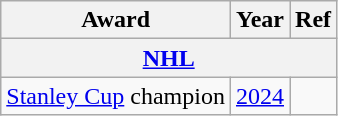<table class="wikitable">
<tr>
<th>Award</th>
<th>Year</th>
<th>Ref</th>
</tr>
<tr>
<th colspan="4"><a href='#'>NHL</a></th>
</tr>
<tr>
<td><a href='#'>Stanley Cup</a> champion</td>
<td><a href='#'>2024</a></td>
<td></td>
</tr>
</table>
